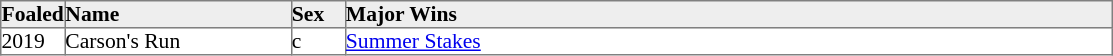<table border="1" cellpadding="0" style="border-collapse: collapse; font-size:90%">
<tr bgcolor="#eeeeee">
<td width="35px"><strong>Foaled</strong></td>
<td width="150px"><strong>Name</strong></td>
<td width="35px"><strong>Sex</strong></td>
<td width="510px"><strong>Major Wins</strong></td>
</tr>
<tr>
<td>2019</td>
<td>Carson's Run</td>
<td>c</td>
<td><a href='#'>Summer Stakes</a></td>
</tr>
</table>
